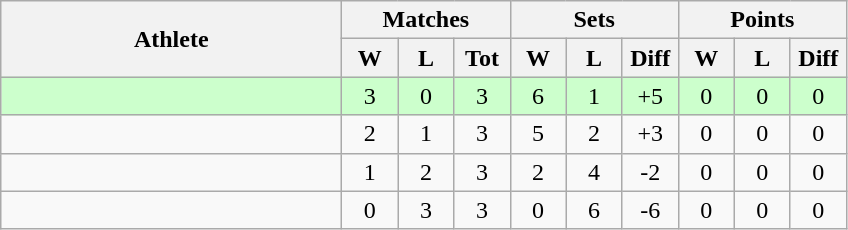<table class=wikitable style="text-align:center">
<tr>
<th rowspan=2 width=220>Athlete</th>
<th colspan=3 width=90>Matches</th>
<th colspan=3 width=90>Sets</th>
<th colspan=3 width=90>Points</th>
</tr>
<tr>
<th width=30>W</th>
<th width=30>L</th>
<th width=30>Tot</th>
<th width=30>W</th>
<th width=30>L</th>
<th width=30>Diff</th>
<th width=30>W</th>
<th width=30>L</th>
<th width=30>Diff</th>
</tr>
<tr bgcolor=ccffcc>
<td style="text-align:left"></td>
<td>3</td>
<td>0</td>
<td>3</td>
<td>6</td>
<td>1</td>
<td>+5</td>
<td>0</td>
<td>0</td>
<td>0</td>
</tr>
<tr>
<td style="text-align:left"></td>
<td>2</td>
<td>1</td>
<td>3</td>
<td>5</td>
<td>2</td>
<td>+3</td>
<td>0</td>
<td>0</td>
<td>0</td>
</tr>
<tr>
<td style="text-align:left"></td>
<td>1</td>
<td>2</td>
<td>3</td>
<td>2</td>
<td>4</td>
<td>-2</td>
<td>0</td>
<td>0</td>
<td>0</td>
</tr>
<tr>
<td style="text-align:left"></td>
<td>0</td>
<td>3</td>
<td>3</td>
<td>0</td>
<td>6</td>
<td>-6</td>
<td>0</td>
<td>0</td>
<td>0</td>
</tr>
</table>
